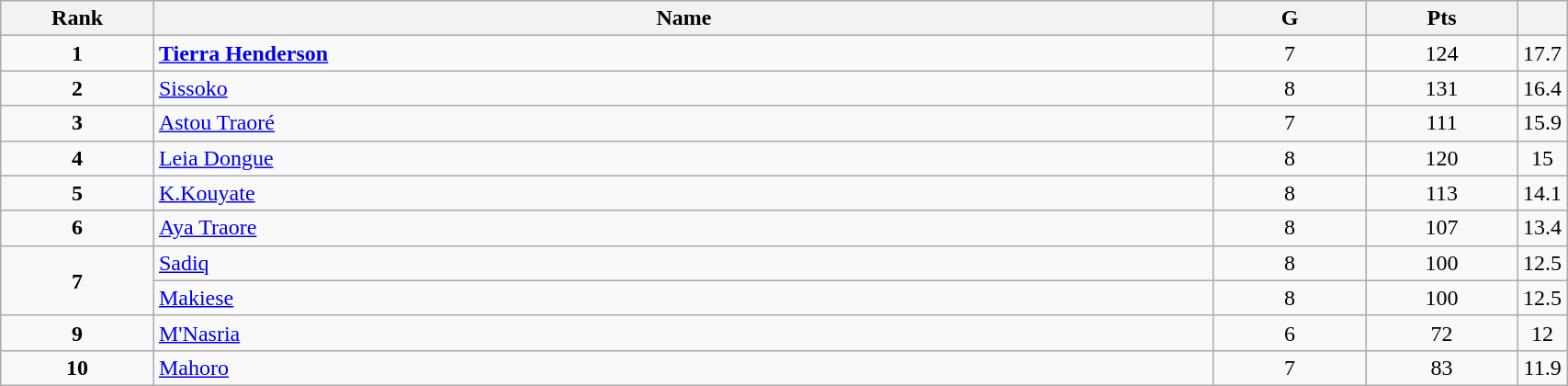<table class="wikitable" style="width:90%;">
<tr>
<th style="width:10%;">Rank</th>
<th style="width:70%;">Name</th>
<th style="width:10%;">G</th>
<th style="width:10%;">Pts</th>
<th style="width:10%;"></th>
</tr>
<tr align=center>
<td><strong>1</strong></td>
<td align=left> <strong><a href='#'>Tierra Henderson</a></strong></td>
<td>7</td>
<td>124</td>
<td>17.7</td>
</tr>
<tr align=center>
<td><strong>2</strong></td>
<td align=left> <a href='#'>Sissoko</a></td>
<td>8</td>
<td>131</td>
<td>16.4</td>
</tr>
<tr align=center>
<td><strong>3</strong></td>
<td align=left> <a href='#'>Astou Traoré</a></td>
<td>7</td>
<td>111</td>
<td>15.9</td>
</tr>
<tr align=center>
<td><strong>4</strong></td>
<td align=left> <a href='#'>Leia Dongue</a></td>
<td>8</td>
<td>120</td>
<td>15</td>
</tr>
<tr align=center>
<td><strong>5</strong></td>
<td align=left> <a href='#'>K.Kouyate</a></td>
<td>8</td>
<td>113</td>
<td>14.1</td>
</tr>
<tr align=center>
<td><strong>6</strong></td>
<td align=left> <a href='#'>Aya Traore</a></td>
<td>8</td>
<td>107</td>
<td>13.4</td>
</tr>
<tr align=center>
<td rowspan=2><strong>7</strong></td>
<td align=left> <a href='#'>Sadiq</a></td>
<td>8</td>
<td>100</td>
<td>12.5</td>
</tr>
<tr align=center>
<td align=left> <a href='#'>Makiese</a></td>
<td>8</td>
<td>100</td>
<td>12.5</td>
</tr>
<tr align=center>
<td><strong>9</strong></td>
<td align=left> <a href='#'>M'Nasria</a></td>
<td>6</td>
<td>72</td>
<td>12</td>
</tr>
<tr align=center>
<td><strong>10</strong></td>
<td align=left> <a href='#'>Mahoro</a></td>
<td>7</td>
<td>83</td>
<td>11.9</td>
</tr>
</table>
